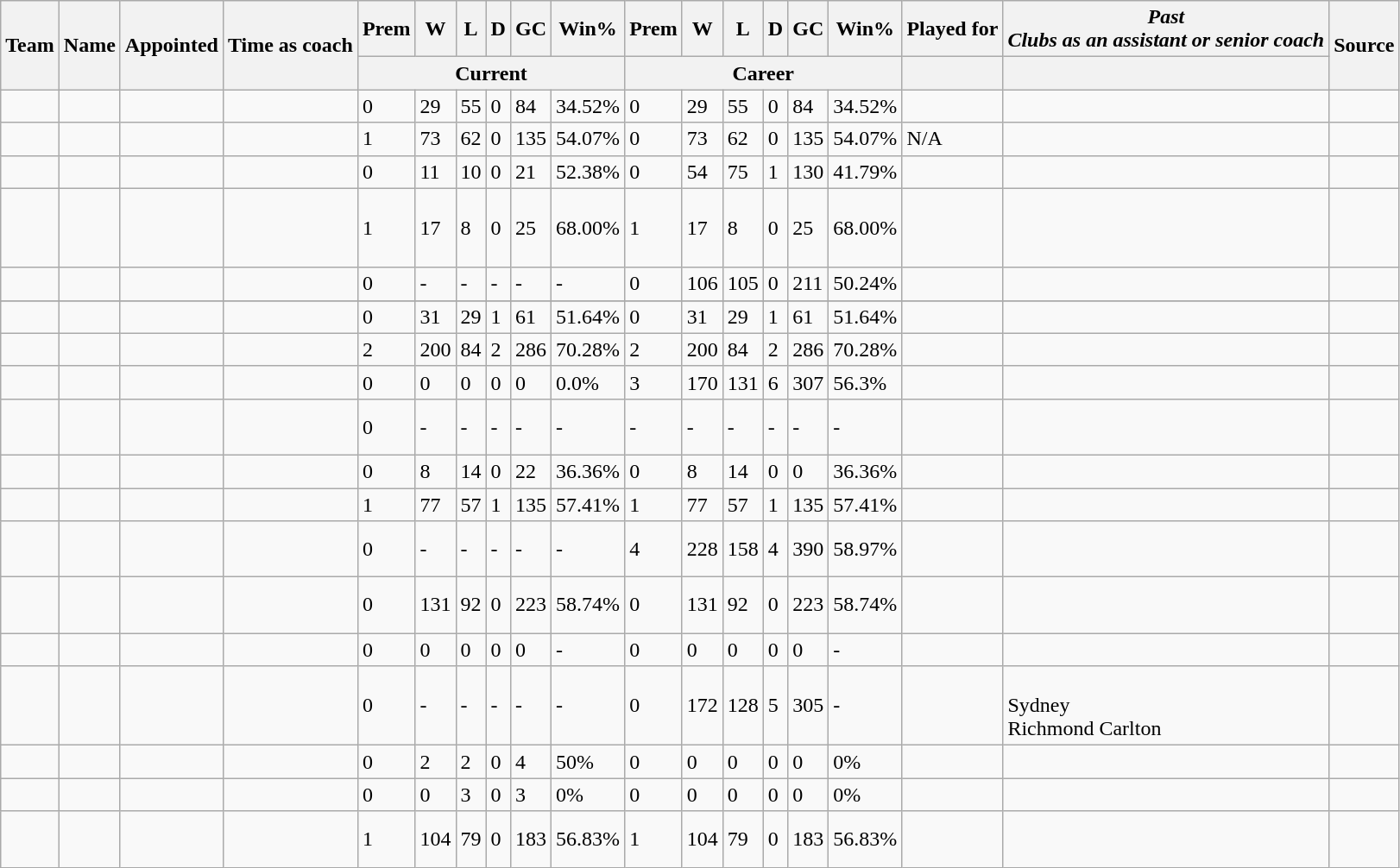<table class="wikitable sortable">
<tr>
<th scope="col" rowspan=2>Team</th>
<th scope="col" rowspan=2>Name</th>
<th scope="col" rowspan=2>Appointed</th>
<th scope="col" rowspan=2>Time as coach</th>
<th scope="col">Prem</th>
<th scope="col">W</th>
<th scope="col">L</th>
<th scope="col">D</th>
<th scope="col">GC</th>
<th scope="col">Win%</th>
<th scope="col">Prem</th>
<th scope="col">W</th>
<th scope="col">L</th>
<th scope="col">D</th>
<th scope="col">GC</th>
<th scope="col">Win%</th>
<th>Played for</th>
<th><strong><em>Past</em></strong><br><strong><em>Clubs as an assistant or senior coach</em></strong></th>
<th scope="col" rowspan=2 class="unsortable">Source</th>
</tr>
<tr class="unsortable">
<th scope="col" colspan="6">Current</th>
<th scope="col" colspan="6">Career</th>
<th></th>
<th></th>
</tr>
<tr>
<td></td>
<td></td>
<td></td>
<td></td>
<td>0</td>
<td>29</td>
<td>55</td>
<td>0</td>
<td>84</td>
<td>34.52%</td>
<td>0</td>
<td>29</td>
<td>55</td>
<td>0</td>
<td>84</td>
<td>34.52%</td>
<td></td>
<td><br></td>
<td></td>
</tr>
<tr>
<td></td>
<td></td>
<td></td>
<td></td>
<td>1</td>
<td>73</td>
<td>62</td>
<td>0</td>
<td>135</td>
<td>54.07%</td>
<td>0</td>
<td>73</td>
<td>62</td>
<td>0</td>
<td>135</td>
<td>54.07%</td>
<td>N/A</td>
<td><br></td>
<td></td>
</tr>
<tr>
<td></td>
<td></td>
<td></td>
<td></td>
<td>0</td>
<td>11</td>
<td>10</td>
<td>0</td>
<td>21</td>
<td>52.38%</td>
<td>0</td>
<td>54</td>
<td>75</td>
<td>1</td>
<td>130</td>
<td>41.79%</td>
<td><br></td>
<td><br></td>
<td></td>
</tr>
<tr>
<td></td>
<td></td>
<td></td>
<td></td>
<td>1</td>
<td>17</td>
<td>8</td>
<td>0</td>
<td>25</td>
<td>68.00%</td>
<td>1</td>
<td>17</td>
<td>8</td>
<td>0</td>
<td>25</td>
<td>68.00%</td>
<td><br></td>
<td><br><br><br></td>
<td></td>
</tr>
<tr>
<td></td>
<td></td>
<td></td>
<td></td>
<td>0</td>
<td>-</td>
<td>-</td>
<td>-</td>
<td>-</td>
<td>-</td>
<td>0</td>
<td>106</td>
<td>105</td>
<td>0</td>
<td>211</td>
<td>50.24%</td>
<td><br></td>
<td><br></td>
</tr>
<tr>
</tr>
<tr>
<td></td>
<td></td>
<td></td>
<td></td>
<td>0</td>
<td>31</td>
<td>29</td>
<td>1</td>
<td>61</td>
<td>51.64%</td>
<td>0</td>
<td>31</td>
<td>29</td>
<td>1</td>
<td>61</td>
<td>51.64%</td>
<td></td>
<td><br></td>
<td></td>
</tr>
<tr>
<td></td>
<td></td>
<td></td>
<td></td>
<td>2</td>
<td>200</td>
<td>84</td>
<td>2</td>
<td>286</td>
<td>70.28%</td>
<td>2</td>
<td>200</td>
<td>84</td>
<td>2</td>
<td>286</td>
<td>70.28%</td>
<td><br></td>
<td></td>
<td></td>
</tr>
<tr>
<td></td>
<td></td>
<td></td>
<td></td>
<td>0</td>
<td>0</td>
<td>0</td>
<td>0</td>
<td>0</td>
<td>0.0%</td>
<td>3</td>
<td>170</td>
<td>131</td>
<td>6</td>
<td>307</td>
<td>56.3%</td>
<td><br></td>
<td></td>
<td></td>
</tr>
<tr>
<td></td>
<td></td>
<td></td>
<td></td>
<td>0</td>
<td>-</td>
<td>-</td>
<td>-</td>
<td>-</td>
<td>-</td>
<td>-</td>
<td>-</td>
<td>-</td>
<td>-</td>
<td>-</td>
<td>-</td>
<td></td>
<td><br><br></td>
<td></td>
</tr>
<tr>
<td></td>
<td></td>
<td></td>
<td></td>
<td>0</td>
<td>8</td>
<td>14</td>
<td>0</td>
<td>22</td>
<td>36.36%</td>
<td>0</td>
<td>8</td>
<td>14</td>
<td>0</td>
<td>0</td>
<td>36.36%</td>
<td><br></td>
<td><br></td>
<td></td>
</tr>
<tr>
<td></td>
<td></td>
<td></td>
<td></td>
<td>1</td>
<td>77</td>
<td>57</td>
<td>1</td>
<td>135</td>
<td>57.41%</td>
<td>1</td>
<td>77</td>
<td>57</td>
<td>1</td>
<td>135</td>
<td>57.41%</td>
<td></td>
<td></td>
<td></td>
</tr>
<tr>
<td></td>
<td></td>
<td></td>
<td></td>
<td>0</td>
<td>-</td>
<td>-</td>
<td>-</td>
<td>-</td>
<td>-</td>
<td>4</td>
<td>228</td>
<td>158</td>
<td>4</td>
<td>390</td>
<td>58.97%</td>
<td><br></td>
<td><br><br></td>
<td></td>
</tr>
<tr>
<td></td>
<td></td>
<td></td>
<td></td>
<td>0</td>
<td>131</td>
<td>92</td>
<td>0</td>
<td>223</td>
<td>58.74%</td>
<td>0</td>
<td>131</td>
<td>92</td>
<td>0</td>
<td>223</td>
<td>58.74%</td>
<td><br></td>
<td><br><br></td>
<td></td>
</tr>
<tr>
<td></td>
<td></td>
<td></td>
<td></td>
<td>0</td>
<td>0</td>
<td>0</td>
<td>0</td>
<td>0</td>
<td>-</td>
<td>0</td>
<td>0</td>
<td>0</td>
<td>0</td>
<td>0</td>
<td>-</td>
<td></td>
<td><br></td>
</tr>
<tr>
<td></td>
<td></td>
<td></td>
<td></td>
<td>0</td>
<td>-</td>
<td>-</td>
<td>-</td>
<td>-</td>
<td>-</td>
<td>0</td>
<td>172</td>
<td>128</td>
<td>5</td>
<td>305</td>
<td>-</td>
<td><br></td>
<td><br>Sydney<br>Richmond
Carlton</td>
<td></td>
</tr>
<tr>
<td></td>
<td></td>
<td></td>
<td></td>
<td>0</td>
<td>2</td>
<td>2</td>
<td>0</td>
<td>4</td>
<td>50%</td>
<td>0</td>
<td>0</td>
<td>0</td>
<td>0</td>
<td>0</td>
<td>0%</td>
<td></td>
<td></td>
<td></td>
</tr>
<tr>
<td></td>
<td></td>
<td></td>
<td></td>
<td>0</td>
<td>0</td>
<td>3</td>
<td>0</td>
<td>3</td>
<td>0%</td>
<td>0</td>
<td>0</td>
<td>0</td>
<td>0</td>
<td>0</td>
<td>0%</td>
<td> </td>
<td></td>
<td></td>
</tr>
<tr>
<td></td>
<td></td>
<td></td>
<td></td>
<td>1</td>
<td>104</td>
<td>79</td>
<td>0</td>
<td>183</td>
<td>56.83%</td>
<td>1</td>
<td>104</td>
<td>79</td>
<td>0</td>
<td>183</td>
<td>56.83%</td>
<td><br><br></td>
<td><br></td>
<td></td>
</tr>
</table>
